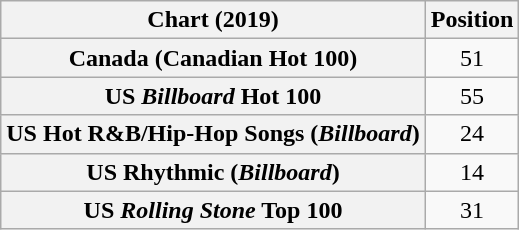<table class="wikitable sortable plainrowheaders" style="text-align:center">
<tr>
<th scope="col">Chart (2019)</th>
<th scope="col">Position</th>
</tr>
<tr>
<th scope="row">Canada (Canadian Hot 100)</th>
<td>51</td>
</tr>
<tr>
<th scope="row">US <em>Billboard</em> Hot 100</th>
<td>55</td>
</tr>
<tr>
<th scope="row">US Hot R&B/Hip-Hop Songs (<em>Billboard</em>)</th>
<td>24</td>
</tr>
<tr>
<th scope="row">US Rhythmic (<em>Billboard</em>)</th>
<td>14</td>
</tr>
<tr>
<th scope="row">US <em>Rolling Stone</em> Top 100</th>
<td>31</td>
</tr>
</table>
